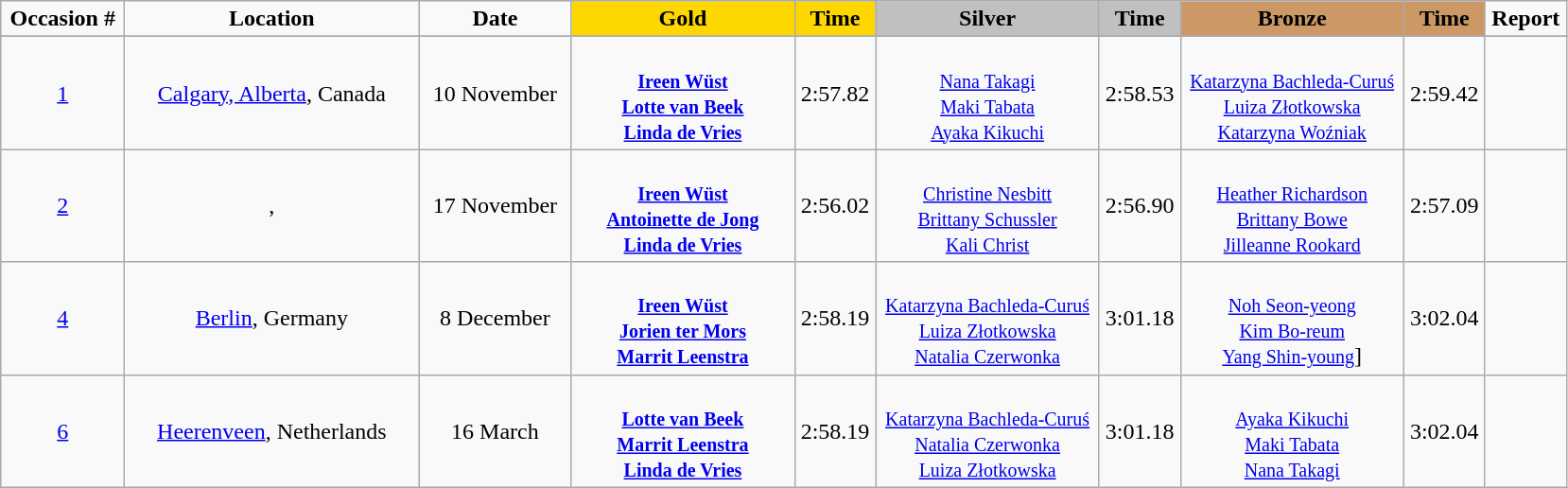<table class="wikitable">
<tr>
<td width="80" align="center"><strong>Occasion #</strong></td>
<td width="200" align="center"><strong>Location</strong></td>
<td width="100" align="center"><strong>Date</strong></td>
<td width="150" bgcolor="gold" align="center"><strong>Gold</strong></td>
<td width="50" bgcolor="gold" align="center"><strong>Time</strong></td>
<td width="150" bgcolor="silver" align="center"><strong>Silver</strong></td>
<td width="50" bgcolor="silver" align="center"><strong>Time</strong></td>
<td width="150" bgcolor="#CC9966" align="center"><strong>Bronze</strong></td>
<td width="50" bgcolor="#CC9966" align="center"><strong>Time</strong></td>
<td width="50" align="center"><strong>Report</strong></td>
</tr>
<tr bgcolor="#cccccc">
</tr>
<tr>
<td align="center"><a href='#'>1</a></td>
<td align="center"><a href='#'>Calgary, Alberta</a>, Canada</td>
<td align="center">10 November</td>
<td align="center"><strong><br><small><a href='#'>Ireen Wüst</a><br><a href='#'>Lotte van Beek</a><br><a href='#'>Linda de Vries</a></small></strong></td>
<td align="center">2:57.82</td>
<td align="center"><br><small><a href='#'>Nana Takagi</a><br><a href='#'>Maki Tabata</a><br><a href='#'>Ayaka Kikuchi</a></small></td>
<td align="center">2:58.53</td>
<td align="center"><br><small><a href='#'>Katarzyna Bachleda-Curuś</a><br><a href='#'>Luiza Złotkowska</a><br><a href='#'>Katarzyna Woźniak</a></small></td>
<td align="center">2:59.42</td>
<td align="center"></td>
</tr>
<tr>
<td align="center"><a href='#'>2</a></td>
<td align="center">, </td>
<td align="center">17 November</td>
<td align="center"><strong><br><small><a href='#'>Ireen Wüst</a><br><a href='#'>Antoinette de Jong</a><br><a href='#'>Linda de Vries</a></small></strong></td>
<td align="center">2:56.02</td>
<td align="center"><br><small><a href='#'>Christine Nesbitt</a><br><a href='#'>Brittany Schussler</a><br><a href='#'>Kali Christ</a></small></td>
<td align="center">2:56.90</td>
<td align="center"><br><small><a href='#'>Heather Richardson</a><br><a href='#'>Brittany Bowe</a><br><a href='#'>Jilleanne Rookard</a></small></td>
<td align="center">2:57.09</td>
<td align="center"></td>
</tr>
<tr>
<td align="center"><a href='#'>4</a></td>
<td align="center"><a href='#'>Berlin</a>, Germany</td>
<td align="center">8 December</td>
<td align="center"><strong><br><small><a href='#'>Ireen Wüst</a><br><a href='#'>Jorien ter Mors</a><br><a href='#'>Marrit Leenstra</a></small></strong></td>
<td align="center">2:58.19</td>
<td align="center"><br><small><a href='#'>Katarzyna Bachleda-Curuś</a><br><a href='#'>Luiza Złotkowska</a><br><a href='#'>Natalia Czerwonka</a></small></td>
<td align="center">3:01.18</td>
<td align="center"><br><small><a href='#'>Noh Seon-yeong</a><br><a href='#'>Kim Bo-reum</a><br><a href='#'>Yang Shin-young</a></small>]</td>
<td align="center">3:02.04</td>
<td align="center"></td>
</tr>
<tr>
<td align="center"><a href='#'>6</a></td>
<td align="center"><a href='#'>Heerenveen</a>, Netherlands</td>
<td align="center">16 March</td>
<td align="center"><strong><br><small><a href='#'>Lotte van Beek</a><br><a href='#'>Marrit Leenstra</a><br><a href='#'>Linda de Vries</a></small></strong></td>
<td align="center">2:58.19</td>
<td align="center"><br><small><a href='#'>Katarzyna Bachleda-Curuś</a><br><a href='#'>Natalia Czerwonka</a><br><a href='#'>Luiza Złotkowska</a></small></td>
<td align="center">3:01.18</td>
<td align="center"><br><small><a href='#'>Ayaka Kikuchi</a><br><a href='#'>Maki Tabata</a><br><a href='#'>Nana Takagi</a></small></td>
<td align="center">3:02.04</td>
<td align="center"></td>
</tr>
</table>
